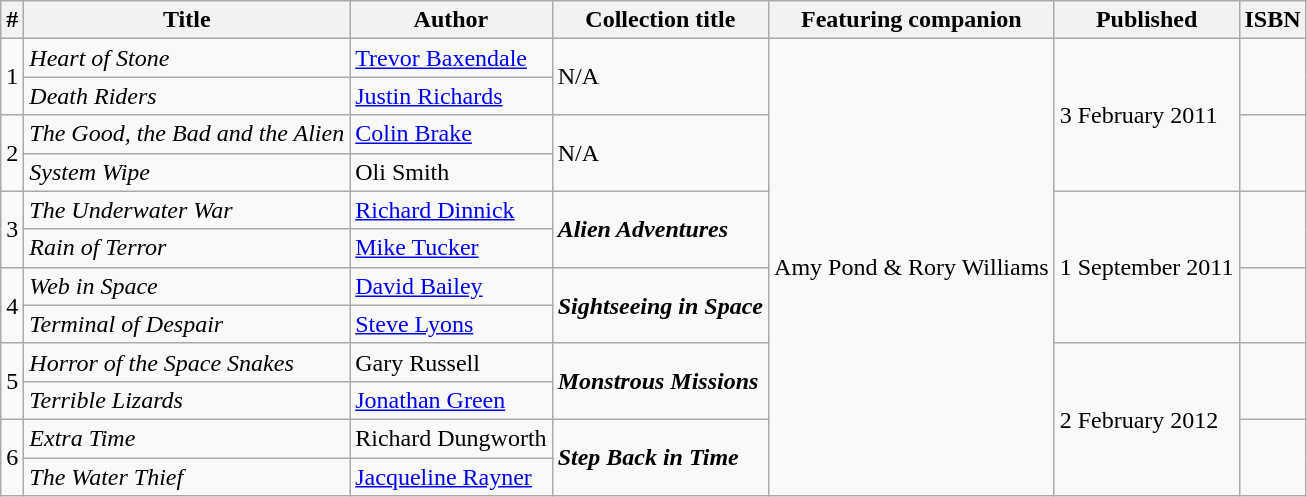<table class="wikitable">
<tr>
<th>#</th>
<th>Title</th>
<th>Author</th>
<th>Collection title</th>
<th>Featuring companion</th>
<th>Published</th>
<th>ISBN</th>
</tr>
<tr>
<td rowspan="2">1</td>
<td><em>Heart of Stone</em></td>
<td><a href='#'>Trevor Baxendale</a></td>
<td rowspan="2">N/A</td>
<td rowspan="12">Amy Pond & Rory Williams</td>
<td rowspan="4">3 February 2011</td>
<td rowspan="2"></td>
</tr>
<tr>
<td><em>Death Riders</em></td>
<td><a href='#'>Justin Richards</a></td>
</tr>
<tr>
<td rowspan="2">2</td>
<td><em>The Good, the Bad and the Alien</em></td>
<td><a href='#'>Colin Brake</a></td>
<td rowspan="2">N/A</td>
<td rowspan="2"></td>
</tr>
<tr>
<td><em>System Wipe</em></td>
<td>Oli Smith</td>
</tr>
<tr>
<td rowspan="2">3</td>
<td><em>The Underwater War</em></td>
<td><a href='#'>Richard Dinnick</a></td>
<td rowspan="2"><strong><em>Alien Adventures</em></strong></td>
<td rowspan="4">1 September 2011</td>
<td rowspan="2"></td>
</tr>
<tr>
<td><em>Rain of Terror</em></td>
<td><a href='#'>Mike Tucker</a></td>
</tr>
<tr>
<td rowspan="2">4</td>
<td><em>Web in Space</em></td>
<td><a href='#'>David Bailey</a></td>
<td rowspan="2"><strong><em>Sightseeing in Space</em></strong></td>
<td rowspan="2"></td>
</tr>
<tr>
<td><em>Terminal of Despair</em></td>
<td><a href='#'>Steve Lyons</a></td>
</tr>
<tr>
<td rowspan="2">5</td>
<td><em>Horror of the Space Snakes</em></td>
<td>Gary Russell</td>
<td rowspan="2"><strong><em>Monstrous Missions</em></strong></td>
<td rowspan="4">2 February 2012</td>
<td rowspan="2"></td>
</tr>
<tr>
<td><em>Terrible Lizards</em></td>
<td><a href='#'>Jonathan Green</a></td>
</tr>
<tr>
<td rowspan="2">6</td>
<td><em>Extra Time</em></td>
<td>Richard Dungworth</td>
<td rowspan="2"><strong><em>Step Back in Time</em></strong></td>
<td rowspan="2"></td>
</tr>
<tr>
<td><em>The Water Thief</em></td>
<td><a href='#'>Jacqueline Rayner</a></td>
</tr>
</table>
